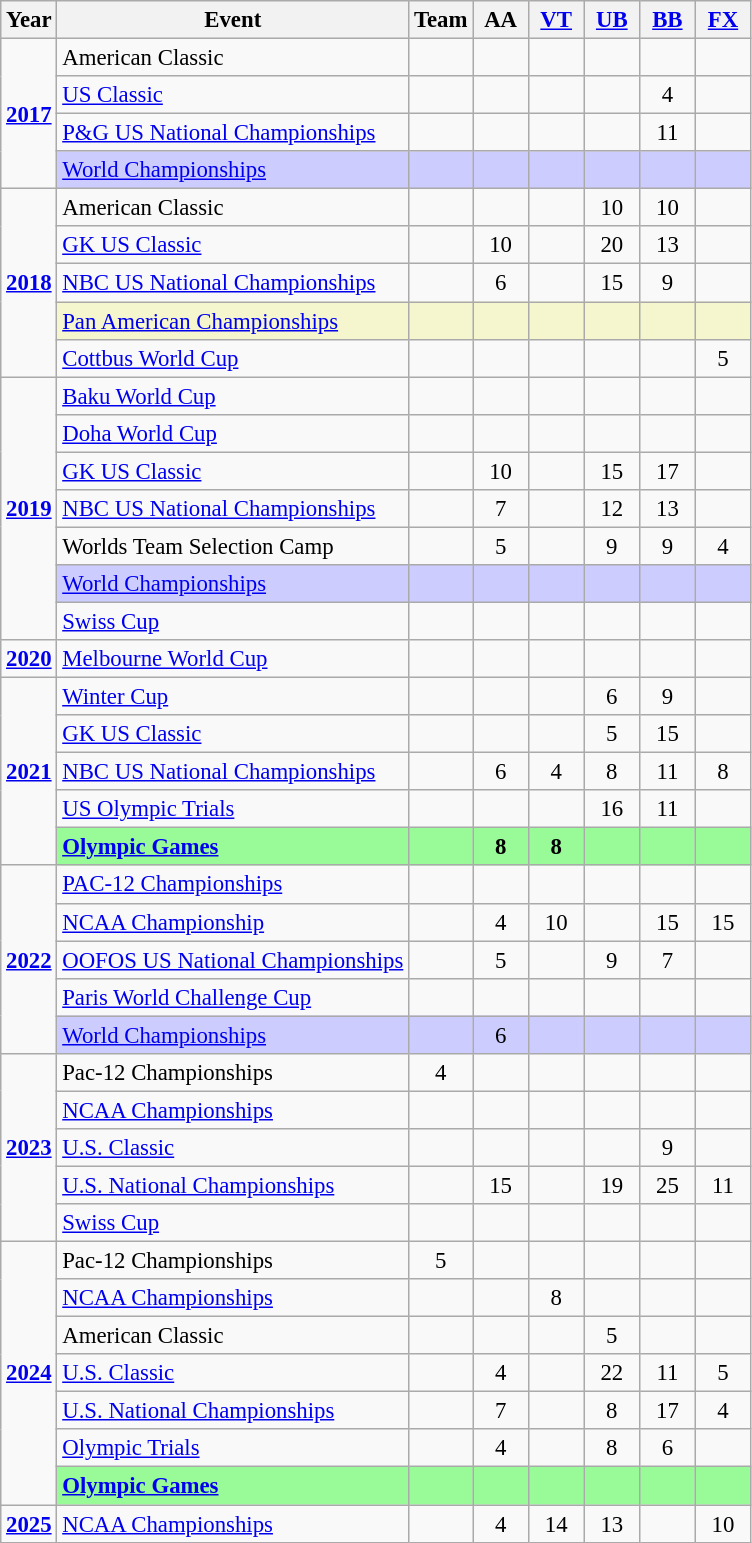<table class="wikitable" style="text-align:center; font-size:95%;">
<tr>
<th align=center>Year</th>
<th align=center>Event</th>
<th style="width:30px;">Team</th>
<th style="width:30px;">AA</th>
<th style="width:30px;"><a href='#'>VT</a></th>
<th style="width:30px;"><a href='#'>UB</a></th>
<th style="width:30px;"><a href='#'>BB</a></th>
<th style="width:30px;"><a href='#'>FX</a></th>
</tr>
<tr>
<td rowspan="4"><strong><a href='#'>2017</a></strong></td>
<td align=left>American Classic</td>
<td></td>
<td></td>
<td></td>
<td></td>
<td></td>
<td></td>
</tr>
<tr>
<td align=left><a href='#'>US Classic</a></td>
<td></td>
<td></td>
<td></td>
<td></td>
<td>4</td>
<td></td>
</tr>
<tr>
<td align=left><a href='#'>P&G US National Championships</a></td>
<td></td>
<td></td>
<td></td>
<td></td>
<td>11</td>
<td></td>
</tr>
<tr bgcolor=#CCCCFF>
<td align=left><a href='#'>World Championships</a></td>
<td></td>
<td></td>
<td></td>
<td></td>
<td></td>
<td></td>
</tr>
<tr>
<td rowspan="5"><strong><a href='#'>2018</a></strong></td>
<td align=left>American Classic</td>
<td></td>
<td></td>
<td></td>
<td>10</td>
<td>10</td>
<td></td>
</tr>
<tr>
<td align=left><a href='#'>GK US Classic</a></td>
<td></td>
<td>10</td>
<td></td>
<td>20</td>
<td>13</td>
<td></td>
</tr>
<tr>
<td align=left><a href='#'>NBC US National Championships</a></td>
<td></td>
<td>6</td>
<td></td>
<td>15</td>
<td>9</td>
<td></td>
</tr>
<tr bgcolor=#F5F6CE>
<td align=left><a href='#'>Pan American Championships</a></td>
<td></td>
<td></td>
<td></td>
<td></td>
<td></td>
<td></td>
</tr>
<tr>
<td align=left><a href='#'>Cottbus World Cup</a></td>
<td></td>
<td></td>
<td></td>
<td></td>
<td></td>
<td>5</td>
</tr>
<tr>
<td rowspan="7"><strong><a href='#'>2019</a></strong></td>
<td align=left><a href='#'>Baku World Cup</a></td>
<td></td>
<td></td>
<td></td>
<td></td>
<td></td>
<td></td>
</tr>
<tr>
<td align=left><a href='#'>Doha World Cup</a></td>
<td></td>
<td></td>
<td></td>
<td></td>
<td></td>
<td></td>
</tr>
<tr>
<td align=left><a href='#'>GK US Classic</a></td>
<td></td>
<td>10</td>
<td></td>
<td>15</td>
<td>17</td>
<td></td>
</tr>
<tr>
<td align=left><a href='#'>NBC US National Championships</a></td>
<td></td>
<td>7</td>
<td></td>
<td>12</td>
<td>13</td>
<td></td>
</tr>
<tr>
<td align=left>Worlds Team Selection Camp</td>
<td></td>
<td>5</td>
<td></td>
<td>9</td>
<td>9</td>
<td>4</td>
</tr>
<tr bgcolor=#CCCCFF>
<td align=left><a href='#'>World Championships</a></td>
<td></td>
<td></td>
<td></td>
<td></td>
<td></td>
<td></td>
</tr>
<tr>
<td align=left><a href='#'>Swiss Cup</a></td>
<td></td>
<td></td>
<td></td>
<td></td>
<td></td>
<td></td>
</tr>
<tr>
<td rowspan="1"><strong><a href='#'>2020</a></strong></td>
<td align=left><a href='#'>Melbourne World Cup</a></td>
<td></td>
<td></td>
<td></td>
<td></td>
<td></td>
<td></td>
</tr>
<tr>
<td rowspan="5"><strong><a href='#'>2021</a></strong></td>
<td align=left><a href='#'>Winter Cup</a></td>
<td></td>
<td></td>
<td></td>
<td>6</td>
<td>9</td>
<td></td>
</tr>
<tr>
<td align=left><a href='#'>GK US Classic</a></td>
<td></td>
<td></td>
<td></td>
<td>5</td>
<td>15</td>
<td></td>
</tr>
<tr>
<td align=left><a href='#'>NBC US National Championships</a></td>
<td></td>
<td>6</td>
<td>4</td>
<td>8</td>
<td>11</td>
<td>8</td>
</tr>
<tr>
<td align=left><a href='#'>US Olympic Trials</a></td>
<td></td>
<td></td>
<td></td>
<td>16</td>
<td>11</td>
<td></td>
</tr>
<tr bgcolor=98FB98>
<td align=left><strong><a href='#'>Olympic Games</a></strong></td>
<td></td>
<td><strong>8</strong></td>
<td><strong>8</strong></td>
<td></td>
<td></td>
<td></td>
</tr>
<tr>
<td rowspan="5"><strong><a href='#'>2022</a></strong></td>
<td align=left><a href='#'>PAC-12 Championships</a></td>
<td></td>
<td></td>
<td></td>
<td></td>
<td></td>
<td></td>
</tr>
<tr>
<td align=left><a href='#'>NCAA Championship</a></td>
<td></td>
<td>4</td>
<td>10</td>
<td></td>
<td>15</td>
<td>15</td>
</tr>
<tr>
<td align = left><a href='#'>OOFOS US National Championships</a></td>
<td></td>
<td>5</td>
<td></td>
<td>9</td>
<td>7</td>
<td></td>
</tr>
<tr>
<td align=left><a href='#'>Paris World Challenge Cup</a></td>
<td></td>
<td></td>
<td></td>
<td></td>
<td></td>
<td></td>
</tr>
<tr bgcolor=#CCCCFF>
<td align=left><a href='#'>World Championships</a></td>
<td></td>
<td>6</td>
<td></td>
<td></td>
<td></td>
<td></td>
</tr>
<tr>
<td rowspan="5"><strong><a href='#'>2023</a></strong></td>
<td align=left>Pac-12 Championships</td>
<td>4</td>
<td></td>
<td></td>
<td></td>
<td></td>
<td></td>
</tr>
<tr>
<td align=left><a href='#'>NCAA Championships</a></td>
<td></td>
<td></td>
<td></td>
<td></td>
<td></td>
<td></td>
</tr>
<tr>
<td align=left><a href='#'>U.S. Classic</a></td>
<td></td>
<td></td>
<td></td>
<td></td>
<td>9</td>
<td></td>
</tr>
<tr>
<td align=left><a href='#'>U.S. National Championships</a></td>
<td></td>
<td>15</td>
<td></td>
<td>19</td>
<td>25</td>
<td>11</td>
</tr>
<tr>
<td align=left><a href='#'>Swiss Cup</a></td>
<td></td>
<td></td>
<td></td>
<td></td>
<td></td>
<td></td>
</tr>
<tr>
<td rowspan="7"><strong><a href='#'>2024</a></strong></td>
<td align=left>Pac-12 Championships</td>
<td>5</td>
<td></td>
<td></td>
<td></td>
<td></td>
<td></td>
</tr>
<tr>
<td align=left><a href='#'>NCAA Championships</a></td>
<td></td>
<td></td>
<td>8</td>
<td></td>
<td></td>
<td></td>
</tr>
<tr>
<td align=left>American Classic</td>
<td></td>
<td></td>
<td></td>
<td>5</td>
<td></td>
<td></td>
</tr>
<tr>
<td align=left><a href='#'>U.S. Classic</a></td>
<td></td>
<td>4</td>
<td></td>
<td>22</td>
<td>11</td>
<td>5</td>
</tr>
<tr>
<td align=left><a href='#'>U.S. National Championships</a></td>
<td></td>
<td>7</td>
<td></td>
<td>8</td>
<td>17</td>
<td>4</td>
</tr>
<tr>
<td align=left><a href='#'>Olympic Trials</a></td>
<td></td>
<td>4</td>
<td></td>
<td>8</td>
<td>6</td>
<td></td>
</tr>
<tr bgcolor=98FB98>
<td align=left><strong><a href='#'>Olympic Games</a></strong></td>
<td></td>
<td></td>
<td></td>
<td></td>
<td></td>
<td></td>
</tr>
<tr>
<td rowspan="1"><strong><a href='#'>2025</a></strong></td>
<td align=left><a href='#'>NCAA Championships</a></td>
<td></td>
<td>4</td>
<td>14</td>
<td>13</td>
<td></td>
<td>10</td>
</tr>
</table>
